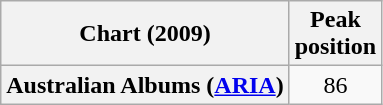<table class="wikitable plainrowheaders">
<tr>
<th>Chart (2009)</th>
<th>Peak<br>position</th>
</tr>
<tr>
<th scope="row">Australian Albums (<a href='#'>ARIA</a>)</th>
<td align="center">86</td>
</tr>
</table>
